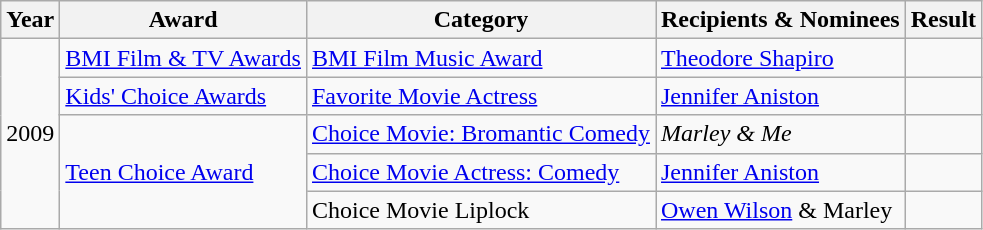<table class="wikitable">
<tr>
<th scope="col" style="width:1em;">Year</th>
<th scope="col" style="width:35;">Award</th>
<th scope="col" style="width:35;">Category</th>
<th scope="col" style="width:8;">Recipients & Nominees</th>
<th scope-"col" style="width:1;">Result</th>
</tr>
<tr>
<td rowspan="5">2009</td>
<td><a href='#'>BMI Film & TV Awards</a></td>
<td><a href='#'>BMI Film Music Award</a></td>
<td><a href='#'>Theodore Shapiro</a></td>
<td></td>
</tr>
<tr>
<td><a href='#'>Kids' Choice Awards</a></td>
<td><a href='#'>Favorite Movie Actress</a></td>
<td><a href='#'>Jennifer Aniston</a></td>
<td></td>
</tr>
<tr>
<td rowspan="3"><a href='#'>Teen Choice Award</a></td>
<td><a href='#'>Choice Movie: Bromantic Comedy</a></td>
<td><em>Marley & Me</em></td>
<td></td>
</tr>
<tr>
<td><a href='#'>Choice Movie Actress: Comedy</a></td>
<td><a href='#'>Jennifer Aniston</a></td>
<td></td>
</tr>
<tr>
<td>Choice Movie Liplock</td>
<td><a href='#'>Owen Wilson</a> & Marley</td>
<td></td>
</tr>
</table>
